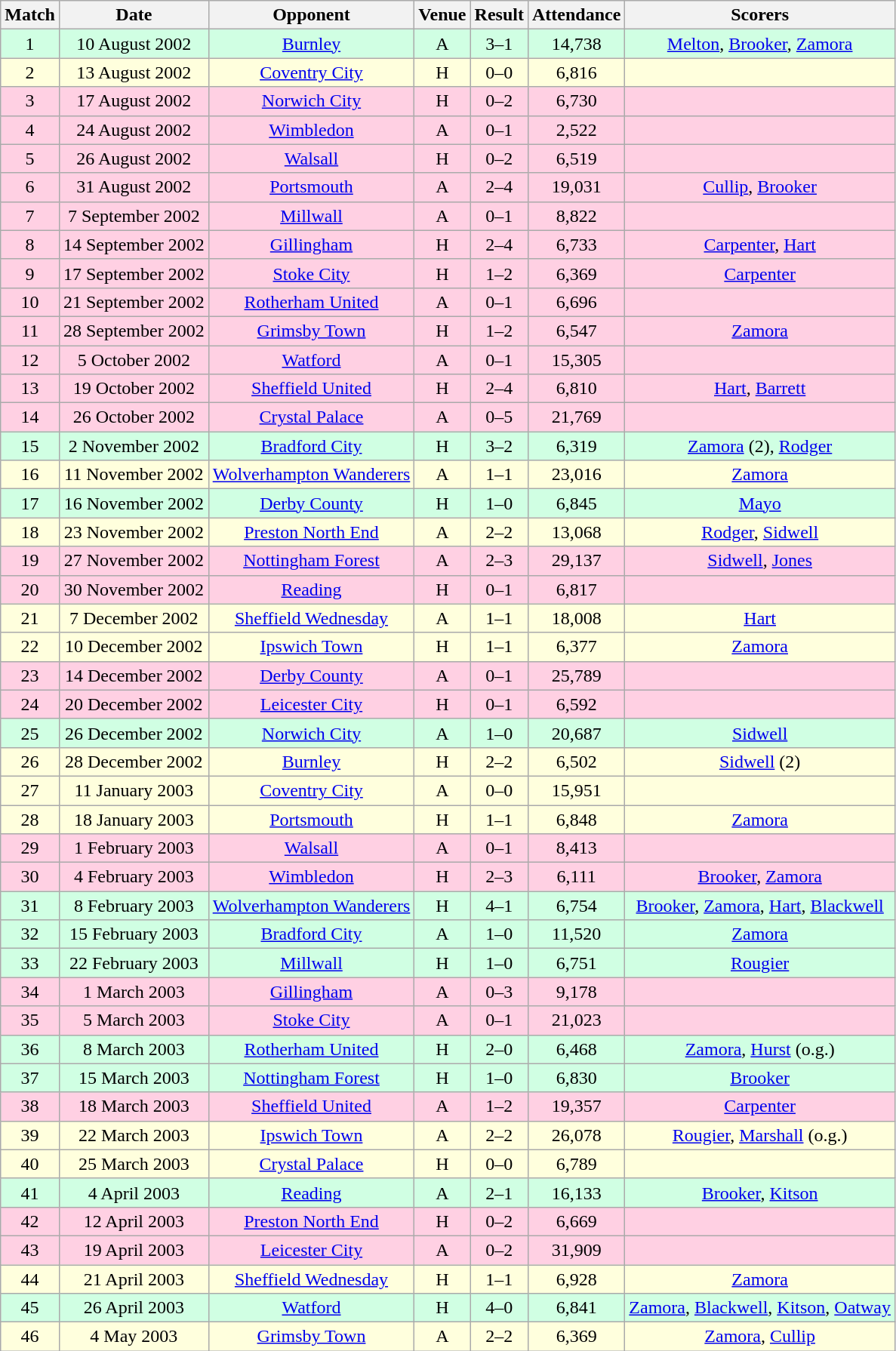<table class="wikitable" style="font-size:100%; text-align:center">
<tr>
<th>Match</th>
<th>Date</th>
<th>Opponent</th>
<th>Venue</th>
<th>Result</th>
<th>Attendance</th>
<th>Scorers</th>
</tr>
<tr style="background: #d0ffe3;">
<td>1</td>
<td>10 August 2002</td>
<td><a href='#'>Burnley</a></td>
<td>A</td>
<td>3–1</td>
<td>14,738</td>
<td><a href='#'>Melton</a>, <a href='#'>Brooker</a>, <a href='#'>Zamora</a></td>
</tr>
<tr style="background: #ffffdd;">
<td>2</td>
<td>13 August 2002</td>
<td><a href='#'>Coventry City</a></td>
<td>H</td>
<td>0–0</td>
<td>6,816</td>
<td></td>
</tr>
<tr style="background: #ffd0e3;">
<td>3</td>
<td>17 August 2002</td>
<td><a href='#'>Norwich City</a></td>
<td>H</td>
<td>0–2</td>
<td>6,730</td>
<td></td>
</tr>
<tr style="background: #ffd0e3;">
<td>4</td>
<td>24 August 2002</td>
<td><a href='#'>Wimbledon</a></td>
<td>A</td>
<td>0–1</td>
<td>2,522</td>
<td></td>
</tr>
<tr style="background: #ffd0e3;">
<td>5</td>
<td>26 August 2002</td>
<td><a href='#'>Walsall</a></td>
<td>H</td>
<td>0–2</td>
<td>6,519</td>
<td></td>
</tr>
<tr style="background: #ffd0e3;">
<td>6</td>
<td>31 August 2002</td>
<td><a href='#'>Portsmouth</a></td>
<td>A</td>
<td>2–4</td>
<td>19,031</td>
<td><a href='#'>Cullip</a>, <a href='#'>Brooker</a></td>
</tr>
<tr style="background: #ffd0e3;">
<td>7</td>
<td>7 September 2002</td>
<td><a href='#'>Millwall</a></td>
<td>A</td>
<td>0–1</td>
<td>8,822</td>
<td></td>
</tr>
<tr style="background: #ffd0e3;">
<td>8</td>
<td>14 September 2002</td>
<td><a href='#'>Gillingham</a></td>
<td>H</td>
<td>2–4</td>
<td>6,733</td>
<td><a href='#'>Carpenter</a>, <a href='#'>Hart</a></td>
</tr>
<tr style="background: #ffd0e3;">
<td>9</td>
<td>17 September 2002</td>
<td><a href='#'>Stoke City</a></td>
<td>H</td>
<td>1–2</td>
<td>6,369</td>
<td><a href='#'>Carpenter</a></td>
</tr>
<tr style="background: #ffd0e3;">
<td>10</td>
<td>21 September 2002</td>
<td><a href='#'>Rotherham United</a></td>
<td>A</td>
<td>0–1</td>
<td>6,696</td>
<td></td>
</tr>
<tr style="background: #ffd0e3;">
<td>11</td>
<td>28 September 2002</td>
<td><a href='#'>Grimsby Town</a></td>
<td>H</td>
<td>1–2</td>
<td>6,547</td>
<td><a href='#'>Zamora</a></td>
</tr>
<tr style="background: #ffd0e3;">
<td>12</td>
<td>5 October 2002</td>
<td><a href='#'>Watford</a></td>
<td>A</td>
<td>0–1</td>
<td>15,305</td>
<td></td>
</tr>
<tr style="background: #ffd0e3;">
<td>13</td>
<td>19 October 2002</td>
<td><a href='#'>Sheffield United</a></td>
<td>H</td>
<td>2–4</td>
<td>6,810</td>
<td><a href='#'>Hart</a>, <a href='#'>Barrett</a></td>
</tr>
<tr style="background: #ffd0e3;">
<td>14</td>
<td>26 October 2002</td>
<td><a href='#'>Crystal Palace</a></td>
<td>A</td>
<td>0–5</td>
<td>21,769</td>
<td></td>
</tr>
<tr style="background: #d0ffe3;">
<td>15</td>
<td>2 November 2002</td>
<td><a href='#'>Bradford City</a></td>
<td>H</td>
<td>3–2</td>
<td>6,319</td>
<td><a href='#'>Zamora</a> (2), <a href='#'>Rodger</a></td>
</tr>
<tr style="background: #ffffdd;">
<td>16</td>
<td>11 November 2002</td>
<td><a href='#'>Wolverhampton Wanderers</a></td>
<td>A</td>
<td>1–1</td>
<td>23,016</td>
<td><a href='#'>Zamora</a></td>
</tr>
<tr style="background: #d0ffe3;">
<td>17</td>
<td>16 November 2002</td>
<td><a href='#'>Derby County</a></td>
<td>H</td>
<td>1–0</td>
<td>6,845</td>
<td><a href='#'>Mayo</a></td>
</tr>
<tr style="background: #ffffdd;">
<td>18</td>
<td>23 November 2002</td>
<td><a href='#'>Preston North End</a></td>
<td>A</td>
<td>2–2</td>
<td>13,068</td>
<td><a href='#'>Rodger</a>, <a href='#'>Sidwell</a></td>
</tr>
<tr style="background: #ffd0e3;">
<td>19</td>
<td>27 November 2002</td>
<td><a href='#'>Nottingham Forest</a></td>
<td>A</td>
<td>2–3</td>
<td>29,137</td>
<td><a href='#'>Sidwell</a>, <a href='#'>Jones</a></td>
</tr>
<tr style="background: #ffd0e3;">
<td>20</td>
<td>30 November 2002</td>
<td><a href='#'>Reading</a></td>
<td>H</td>
<td>0–1</td>
<td>6,817</td>
<td></td>
</tr>
<tr style="background: #ffffdd;">
<td>21</td>
<td>7 December 2002</td>
<td><a href='#'>Sheffield Wednesday</a></td>
<td>A</td>
<td>1–1</td>
<td>18,008</td>
<td><a href='#'>Hart</a></td>
</tr>
<tr style="background: #ffffdd;">
<td>22</td>
<td>10 December 2002</td>
<td><a href='#'>Ipswich Town</a></td>
<td>H</td>
<td>1–1</td>
<td>6,377</td>
<td><a href='#'>Zamora</a></td>
</tr>
<tr style="background: #ffd0e3;">
<td>23</td>
<td>14 December 2002</td>
<td><a href='#'>Derby County</a></td>
<td>A</td>
<td>0–1</td>
<td>25,789</td>
<td></td>
</tr>
<tr style="background: #ffd0e3;">
<td>24</td>
<td>20 December 2002</td>
<td><a href='#'>Leicester City</a></td>
<td>H</td>
<td>0–1</td>
<td>6,592</td>
<td></td>
</tr>
<tr style="background: #d0ffe3;">
<td>25</td>
<td>26 December 2002</td>
<td><a href='#'>Norwich City</a></td>
<td>A</td>
<td>1–0</td>
<td>20,687</td>
<td><a href='#'>Sidwell</a></td>
</tr>
<tr style="background: #ffffdd;">
<td>26</td>
<td>28 December 2002</td>
<td><a href='#'>Burnley</a></td>
<td>H</td>
<td>2–2</td>
<td>6,502</td>
<td><a href='#'>Sidwell</a> (2)</td>
</tr>
<tr style="background: #ffffdd;">
<td>27</td>
<td>11 January 2003</td>
<td><a href='#'>Coventry City</a></td>
<td>A</td>
<td>0–0</td>
<td>15,951</td>
<td></td>
</tr>
<tr style="background: #ffffdd;">
<td>28</td>
<td>18 January 2003</td>
<td><a href='#'>Portsmouth</a></td>
<td>H</td>
<td>1–1</td>
<td>6,848</td>
<td><a href='#'>Zamora</a></td>
</tr>
<tr style="background: #ffd0e3;">
<td>29</td>
<td>1 February 2003</td>
<td><a href='#'>Walsall</a></td>
<td>A</td>
<td>0–1</td>
<td>8,413</td>
<td></td>
</tr>
<tr style="background: #ffd0e3;">
<td>30</td>
<td>4 February 2003</td>
<td><a href='#'>Wimbledon</a></td>
<td>H</td>
<td>2–3</td>
<td>6,111</td>
<td><a href='#'>Brooker</a>, <a href='#'>Zamora</a></td>
</tr>
<tr style="background: #d0ffe3;">
<td>31</td>
<td>8 February 2003</td>
<td><a href='#'>Wolverhampton Wanderers</a></td>
<td>H</td>
<td>4–1</td>
<td>6,754</td>
<td><a href='#'>Brooker</a>, <a href='#'>Zamora</a>, <a href='#'>Hart</a>, <a href='#'>Blackwell</a></td>
</tr>
<tr style="background: #d0ffe3;">
<td>32</td>
<td>15 February 2003</td>
<td><a href='#'>Bradford City</a></td>
<td>A</td>
<td>1–0</td>
<td>11,520</td>
<td><a href='#'>Zamora</a></td>
</tr>
<tr style="background: #d0ffe3;">
<td>33</td>
<td>22 February 2003</td>
<td><a href='#'>Millwall</a></td>
<td>H</td>
<td>1–0</td>
<td>6,751</td>
<td><a href='#'>Rougier</a></td>
</tr>
<tr style="background: #ffd0e3;">
<td>34</td>
<td>1 March 2003</td>
<td><a href='#'>Gillingham</a></td>
<td>A</td>
<td>0–3</td>
<td>9,178</td>
<td></td>
</tr>
<tr style="background: #ffd0e3;">
<td>35</td>
<td>5 March 2003</td>
<td><a href='#'>Stoke City</a></td>
<td>A</td>
<td>0–1</td>
<td>21,023</td>
<td></td>
</tr>
<tr style="background: #d0ffe3;">
<td>36</td>
<td>8 March 2003</td>
<td><a href='#'>Rotherham United</a></td>
<td>H</td>
<td>2–0</td>
<td>6,468</td>
<td><a href='#'>Zamora</a>, <a href='#'>Hurst</a> (o.g.)</td>
</tr>
<tr style="background: #d0ffe3;">
<td>37</td>
<td>15 March 2003</td>
<td><a href='#'>Nottingham Forest</a></td>
<td>H</td>
<td>1–0</td>
<td>6,830</td>
<td><a href='#'>Brooker</a></td>
</tr>
<tr style="background: #ffd0e3;">
<td>38</td>
<td>18 March 2003</td>
<td><a href='#'>Sheffield United</a></td>
<td>A</td>
<td>1–2</td>
<td>19,357</td>
<td><a href='#'>Carpenter</a></td>
</tr>
<tr style="background: #ffffdd;">
<td>39</td>
<td>22 March 2003</td>
<td><a href='#'>Ipswich Town</a></td>
<td>A</td>
<td>2–2</td>
<td>26,078</td>
<td><a href='#'>Rougier</a>, <a href='#'>Marshall</a> (o.g.)</td>
</tr>
<tr style="background: #ffffdd;">
<td>40</td>
<td>25 March 2003</td>
<td><a href='#'>Crystal Palace</a></td>
<td>H</td>
<td>0–0</td>
<td>6,789</td>
<td></td>
</tr>
<tr style="background: #d0ffe3;">
<td>41</td>
<td>4 April 2003</td>
<td><a href='#'>Reading</a></td>
<td>A</td>
<td>2–1</td>
<td>16,133</td>
<td><a href='#'>Brooker</a>, <a href='#'>Kitson</a></td>
</tr>
<tr style="background: #ffd0e3;">
<td>42</td>
<td>12 April 2003</td>
<td><a href='#'>Preston North End</a></td>
<td>H</td>
<td>0–2</td>
<td>6,669</td>
<td></td>
</tr>
<tr style="background: #ffd0e3;">
<td>43</td>
<td>19 April 2003</td>
<td><a href='#'>Leicester City</a></td>
<td>A</td>
<td>0–2</td>
<td>31,909</td>
<td></td>
</tr>
<tr style="background: #ffffdd;">
<td>44</td>
<td>21 April 2003</td>
<td><a href='#'>Sheffield Wednesday</a></td>
<td>H</td>
<td>1–1</td>
<td>6,928</td>
<td><a href='#'>Zamora</a></td>
</tr>
<tr style="background: #d0ffe3;">
<td>45</td>
<td>26 April 2003</td>
<td><a href='#'>Watford</a></td>
<td>H</td>
<td>4–0</td>
<td>6,841</td>
<td><a href='#'>Zamora</a>, <a href='#'>Blackwell</a>, <a href='#'>Kitson</a>, <a href='#'>Oatway</a></td>
</tr>
<tr style="background: #ffffdd;">
<td>46</td>
<td>4 May 2003</td>
<td><a href='#'>Grimsby Town</a></td>
<td>A</td>
<td>2–2</td>
<td>6,369</td>
<td><a href='#'>Zamora</a>, <a href='#'>Cullip</a></td>
</tr>
</table>
